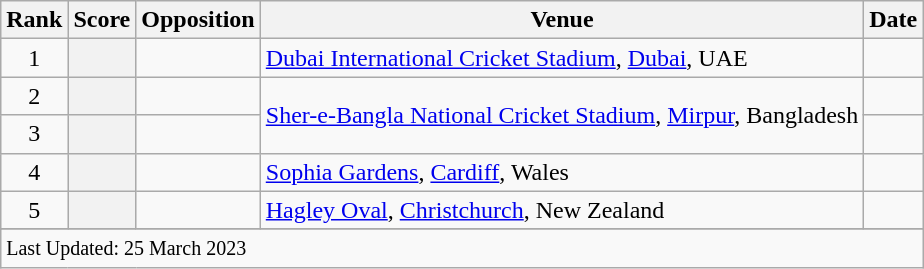<table class="wikitable plainrowheaders sortable">
<tr>
<th scope=col>Rank</th>
<th scope=col>Score</th>
<th scope=col>Opposition</th>
<th scope=col>Venue</th>
<th scope=col>Date</th>
</tr>
<tr>
<td align=center>1</td>
<th scope=row style=text-align:center;></th>
<td></td>
<td><a href='#'>Dubai International Cricket Stadium</a>, <a href='#'>Dubai</a>, UAE</td>
<td></td>
</tr>
<tr>
<td align=center>2</td>
<th scope=row style=text-align:center;></th>
<td></td>
<td rowspan=2><a href='#'>Sher-e-Bangla National Cricket Stadium</a>, <a href='#'>Mirpur</a>, Bangladesh</td>
<td> </td>
</tr>
<tr>
<td align=center>3</td>
<th scope=row style=text-align:center;></th>
<td></td>
<td></td>
</tr>
<tr>
<td align=center>4</td>
<th scope=row style=text-align:center;></th>
<td></td>
<td><a href='#'>Sophia Gardens</a>, <a href='#'>Cardiff</a>, Wales</td>
<td></td>
</tr>
<tr>
<td align=center>5</td>
<th scope=row style=text-align:center;></th>
<td></td>
<td><a href='#'>Hagley Oval</a>, <a href='#'>Christchurch</a>, New Zealand</td>
<td></td>
</tr>
<tr>
</tr>
<tr class=sortbottom>
<td colspan=5><small>Last Updated: 25 March 2023</small></td>
</tr>
</table>
